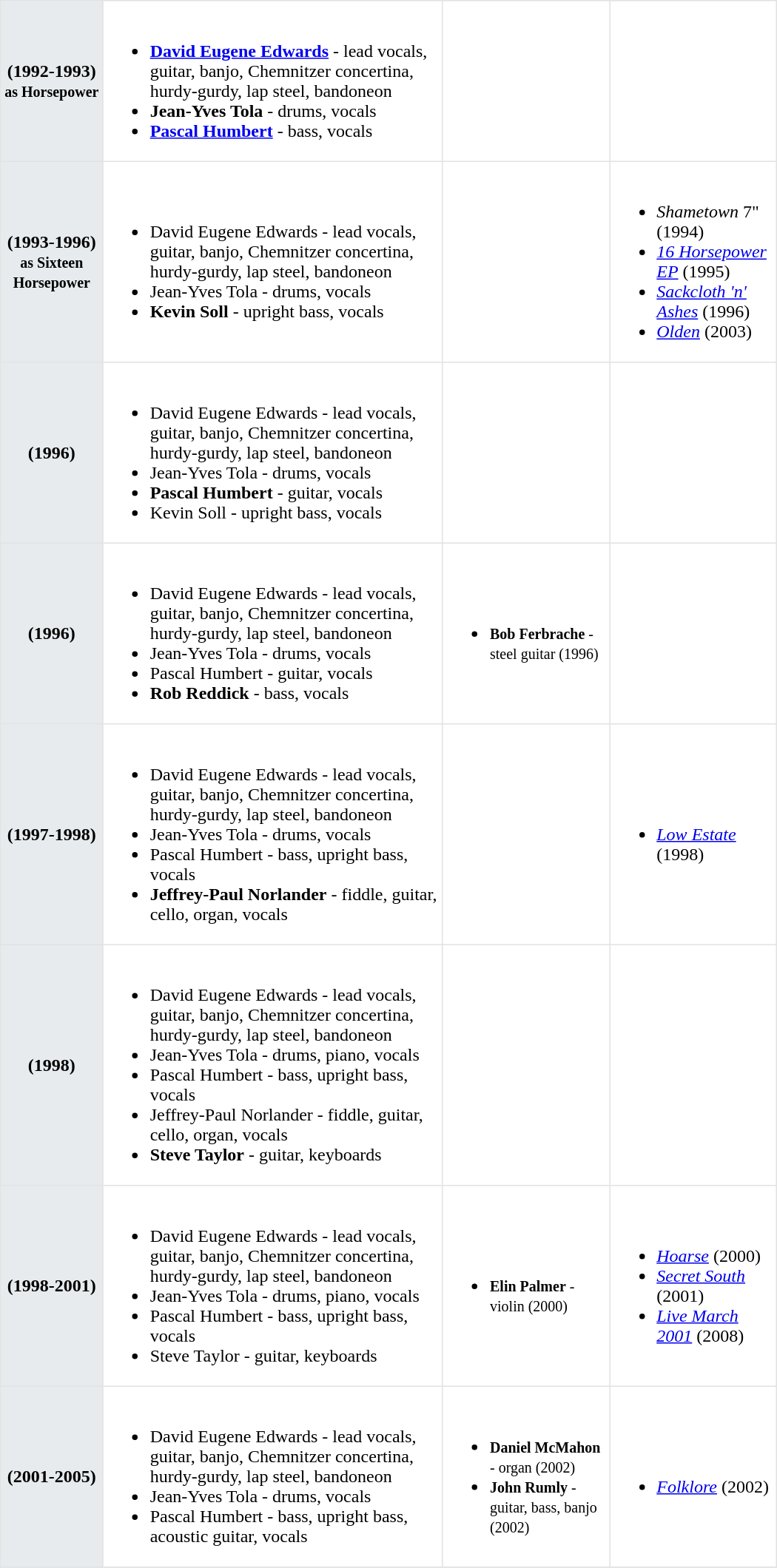<table class="toccolours"  border=1 cellpadding=2 cellspacing=0 style="width: 700px; margin: 0 0 1em 1em; border-collapse: collapse; border: 1px solid #E2E2E2;">
<tr>
<th bgcolor="#E7EBEE">(1992-1993)<br><small>as Horsepower</small></th>
<td><br><ul><li><strong><a href='#'>David Eugene Edwards</a></strong> - lead vocals, guitar, banjo, Chemnitzer concertina, hurdy-gurdy, lap steel, bandoneon</li><li><strong>Jean-Yves Tola</strong> -  drums, vocals</li><li><strong><a href='#'>Pascal Humbert</a></strong> - bass, vocals</li></ul></td>
<td></td>
<td></td>
</tr>
<tr>
<th bgcolor="#E7EBEE">(1993-1996)<br><small>as Sixteen Horsepower</small><br></th>
<td><br><ul><li>David Eugene Edwards - lead vocals, guitar, banjo, Chemnitzer concertina, hurdy-gurdy, lap steel, bandoneon</li><li>Jean-Yves Tola -  drums, vocals</li><li><strong>Kevin Soll</strong> - upright bass, vocals</li></ul></td>
<td></td>
<td><br><ul><li><em>Shametown</em> 7" (1994)</li><li><em><a href='#'>16 Horsepower EP</a></em> (1995)</li><li><em><a href='#'>Sackcloth 'n' Ashes</a></em> (1996)</li><li><em><a href='#'>Olden</a></em> (2003)</li></ul></td>
</tr>
<tr>
<th bgcolor="#E7EBEE">(1996)</th>
<td><br><ul><li>David Eugene Edwards - lead vocals, guitar, banjo, Chemnitzer concertina, hurdy-gurdy, lap steel, bandoneon</li><li>Jean-Yves Tola -  drums, vocals</li><li><strong>Pascal Humbert</strong> - guitar, vocals</li><li>Kevin Soll - upright bass, vocals</li></ul></td>
<td></td>
<td></td>
</tr>
<tr>
<th bgcolor="#E7EBEE">(1996)</th>
<td><br><ul><li>David Eugene Edwards - lead vocals, guitar, banjo, Chemnitzer concertina, hurdy-gurdy, lap steel, bandoneon</li><li>Jean-Yves Tola -  drums, vocals</li><li>Pascal Humbert - guitar, vocals</li><li><strong>Rob Reddick</strong> - bass, vocals</li></ul></td>
<td><br><ul><li><small><strong>Bob Ferbrache</strong> - steel guitar (1996)</small></li></ul></td>
<td></td>
</tr>
<tr>
<th bgcolor="#E7EBEE">(1997-1998)</th>
<td><br><ul><li>David Eugene Edwards - lead vocals, guitar, banjo, Chemnitzer concertina, hurdy-gurdy, lap steel, bandoneon</li><li>Jean-Yves Tola -  drums, vocals</li><li>Pascal Humbert - bass, upright bass, vocals</li><li><strong>Jeffrey-Paul Norlander</strong> - fiddle, guitar, cello, organ, vocals</li></ul></td>
<td></td>
<td><br><ul><li><em><a href='#'>Low Estate</a></em> (1998)</li></ul></td>
</tr>
<tr>
<th bgcolor="#E7EBEE">(1998)</th>
<td><br><ul><li>David Eugene Edwards - lead vocals, guitar, banjo, Chemnitzer concertina, hurdy-gurdy, lap steel, bandoneon</li><li>Jean-Yves Tola -  drums, piano, vocals</li><li>Pascal Humbert - bass, upright bass, vocals</li><li>Jeffrey-Paul Norlander - fiddle, guitar, cello, organ, vocals</li><li><strong>Steve Taylor</strong> - guitar, keyboards</li></ul></td>
<td></td>
<td></td>
</tr>
<tr>
<th bgcolor="#E7EBEE">(1998-2001)</th>
<td><br><ul><li>David Eugene Edwards - lead vocals, guitar, banjo, Chemnitzer concertina, hurdy-gurdy, lap steel, bandoneon</li><li>Jean-Yves Tola -  drums, piano, vocals</li><li>Pascal Humbert - bass, upright bass, vocals</li><li>Steve Taylor - guitar, keyboards</li></ul></td>
<td><br><ul><li><small><strong>Elin Palmer</strong> - violin (2000)</small></li></ul></td>
<td><br><ul><li><em><a href='#'>Hoarse</a></em> (2000)</li><li><em><a href='#'>Secret South</a></em> (2001)</li><li><em><a href='#'>Live March 2001</a></em> (2008)</li></ul></td>
</tr>
<tr>
<th bgcolor="#E7EBEE">(2001-2005)</th>
<td><br><ul><li>David Eugene Edwards - lead vocals, guitar, banjo, Chemnitzer concertina, hurdy-gurdy, lap steel, bandoneon</li><li>Jean-Yves Tola -  drums, vocals</li><li>Pascal Humbert - bass, upright bass, acoustic guitar, vocals</li></ul></td>
<td><br><ul><li><small><strong>Daniel McMahon</strong> - organ (2002)</small></li><li><small><strong>John Rumly</strong> - guitar, bass, banjo (2002)</small></li></ul></td>
<td><br><ul><li><em><a href='#'>Folklore</a></em> (2002)</li></ul></td>
</tr>
<tr>
</tr>
</table>
